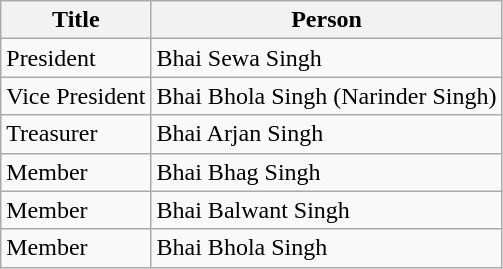<table class="wikitable">
<tr>
<th>Title</th>
<th>Person</th>
</tr>
<tr>
<td>President</td>
<td>Bhai Sewa Singh</td>
</tr>
<tr>
<td>Vice President</td>
<td>Bhai Bhola Singh (Narinder Singh)</td>
</tr>
<tr>
<td>Treasurer</td>
<td>Bhai Arjan Singh</td>
</tr>
<tr>
<td>Member</td>
<td>Bhai Bhag Singh</td>
</tr>
<tr>
<td>Member</td>
<td>Bhai Balwant Singh</td>
</tr>
<tr>
<td>Member</td>
<td>Bhai Bhola Singh</td>
</tr>
</table>
